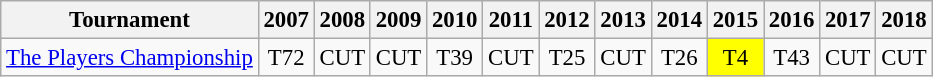<table class="wikitable" style="font-size:95%;text-align:center;">
<tr>
<th>Tournament</th>
<th>2007</th>
<th>2008</th>
<th>2009</th>
<th>2010</th>
<th>2011</th>
<th>2012</th>
<th>2013</th>
<th>2014</th>
<th>2015</th>
<th>2016</th>
<th>2017</th>
<th>2018</th>
</tr>
<tr>
<td align=left><a href='#'>The Players Championship</a></td>
<td>T72</td>
<td>CUT</td>
<td>CUT</td>
<td>T39</td>
<td>CUT</td>
<td>T25</td>
<td>CUT</td>
<td>T26</td>
<td style="background:yellow;">T4</td>
<td>T43</td>
<td>CUT</td>
<td>CUT</td>
</tr>
</table>
